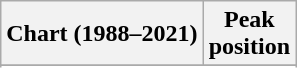<table class="wikitable sortable plainrowheaders">
<tr>
<th scope="col">Chart (1988–2021)</th>
<th scope="col">Peak<br>position</th>
</tr>
<tr>
</tr>
<tr>
</tr>
<tr>
</tr>
<tr>
</tr>
<tr>
</tr>
<tr>
</tr>
<tr>
</tr>
<tr>
</tr>
<tr>
</tr>
<tr>
</tr>
</table>
